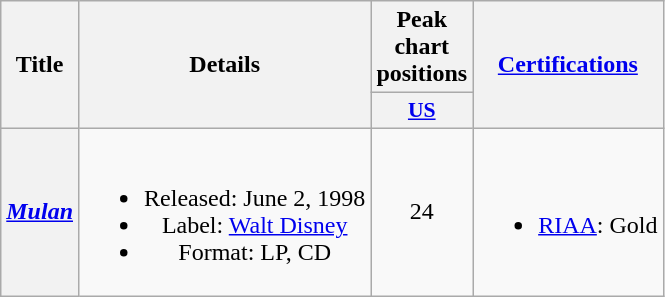<table class="wikitable plainrowheaders" style="text-align:center;">
<tr>
<th rowspan="2">Title</th>
<th rowspan="2">Details</th>
<th>Peak chart positions</th>
<th rowspan="2"><a href='#'>Certifications</a></th>
</tr>
<tr>
<th scope="col" style="width:3em;font-size:90%;"><a href='#'>US</a></th>
</tr>
<tr>
<th scope="row"><em><a href='#'>Mulan</a></em><br></th>
<td><br><ul><li>Released: June 2, 1998</li><li>Label: <a href='#'>Walt Disney</a></li><li>Format: LP, CD</li></ul></td>
<td>24</td>
<td><br><ul><li><a href='#'>RIAA</a>: Gold</li></ul></td>
</tr>
</table>
